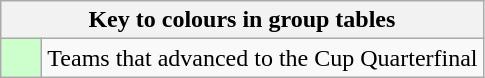<table class="wikitable" style="text-align: center;">
<tr>
<th colspan=2>Key to colours in group tables</th>
</tr>
<tr>
<td style="background:#cfc; width:20px;"></td>
<td align=left>Teams that advanced to the Cup Quarterfinal</td>
</tr>
</table>
